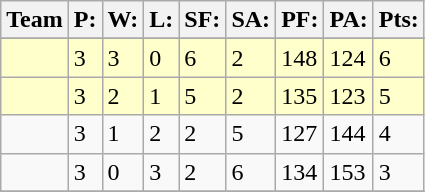<table class="wikitable">
<tr>
<th>Team</th>
<th>P:</th>
<th>W:</th>
<th>L:</th>
<th>SF:</th>
<th>SA:</th>
<th>PF:</th>
<th>PA:</th>
<th>Pts:</th>
</tr>
<tr valign="top">
</tr>
<tr bgcolor="#ffffcc">
<td></td>
<td>3</td>
<td>3</td>
<td>0</td>
<td>6</td>
<td>2</td>
<td>148</td>
<td>124</td>
<td>6</td>
</tr>
<tr bgcolor="#ffffcc">
<td></td>
<td>3</td>
<td>2</td>
<td>1</td>
<td>5</td>
<td>2</td>
<td>135</td>
<td>123</td>
<td>5</td>
</tr>
<tr>
<td></td>
<td>3</td>
<td>1</td>
<td>2</td>
<td>2</td>
<td>5</td>
<td>127</td>
<td>144</td>
<td>4</td>
</tr>
<tr>
<td></td>
<td>3</td>
<td>0</td>
<td>3</td>
<td>2</td>
<td>6</td>
<td>134</td>
<td>153</td>
<td>3</td>
</tr>
<tr>
</tr>
</table>
